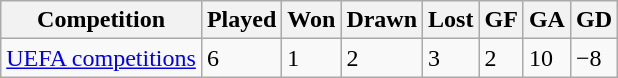<table class="wikitable">
<tr>
<th>Competition</th>
<th>Played</th>
<th>Won</th>
<th>Drawn</th>
<th>Lost</th>
<th>GF</th>
<th>GA</th>
<th>GD</th>
</tr>
<tr>
<td><a href='#'>UEFA competitions</a></td>
<td>6</td>
<td>1</td>
<td>2</td>
<td>3</td>
<td>2</td>
<td>10</td>
<td>−8</td>
</tr>
</table>
